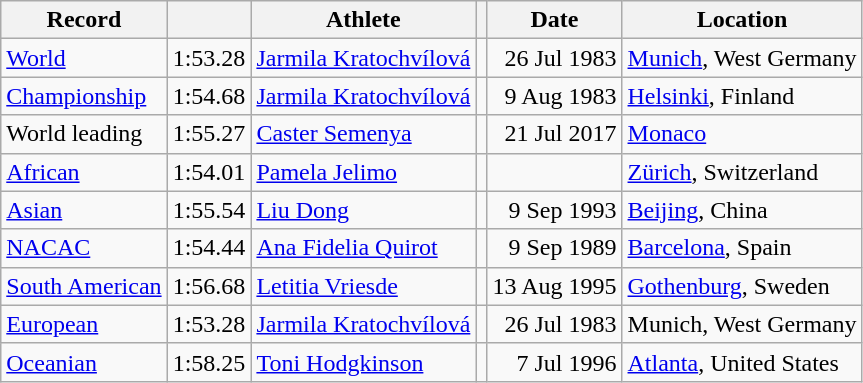<table class="wikitable">
<tr>
<th>Record</th>
<th></th>
<th>Athlete</th>
<th></th>
<th>Date</th>
<th>Location</th>
</tr>
<tr>
<td><a href='#'>World</a></td>
<td>1:53.28</td>
<td><a href='#'>Jarmila Kratochvílová</a></td>
<td></td>
<td align=right>26 Jul 1983</td>
<td><a href='#'>Munich</a>, West Germany</td>
</tr>
<tr>
<td><a href='#'>Championship</a></td>
<td>1:54.68</td>
<td><a href='#'>Jarmila Kratochvílová</a></td>
<td></td>
<td align=right>9 Aug 1983</td>
<td><a href='#'>Helsinki</a>, Finland</td>
</tr>
<tr>
<td>World leading</td>
<td>1:55.27</td>
<td><a href='#'>Caster Semenya</a></td>
<td></td>
<td align=right>21 Jul 2017</td>
<td><a href='#'>Monaco</a></td>
</tr>
<tr>
<td><a href='#'>African</a></td>
<td>1:54.01</td>
<td><a href='#'>Pamela Jelimo</a></td>
<td></td>
<td align=right></td>
<td><a href='#'>Zürich</a>, Switzerland</td>
</tr>
<tr>
<td><a href='#'>Asian</a></td>
<td>1:55.54</td>
<td><a href='#'>Liu Dong</a></td>
<td></td>
<td align=right>9 Sep 1993</td>
<td><a href='#'>Beijing</a>, China</td>
</tr>
<tr>
<td><a href='#'>NACAC</a></td>
<td>1:54.44</td>
<td><a href='#'>Ana Fidelia Quirot</a></td>
<td></td>
<td align=right>9 Sep 1989</td>
<td><a href='#'>Barcelona</a>, Spain</td>
</tr>
<tr>
<td><a href='#'>South American</a></td>
<td>1:56.68</td>
<td><a href='#'>Letitia Vriesde</a></td>
<td></td>
<td align=right>13 Aug 1995</td>
<td><a href='#'>Gothenburg</a>, Sweden</td>
</tr>
<tr>
<td><a href='#'>European</a></td>
<td>1:53.28</td>
<td><a href='#'>Jarmila Kratochvílová</a></td>
<td></td>
<td align=right>26 Jul 1983</td>
<td>Munich, West Germany</td>
</tr>
<tr>
<td><a href='#'>Oceanian</a></td>
<td>1:58.25</td>
<td><a href='#'>Toni Hodgkinson</a></td>
<td></td>
<td align=right>7 Jul 1996</td>
<td><a href='#'>Atlanta</a>, United States</td>
</tr>
</table>
